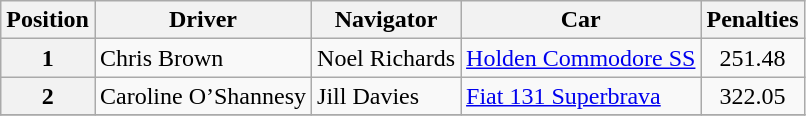<table class="wikitable" border="1">
<tr>
<th>Position</th>
<th>Driver</th>
<th>Navigator</th>
<th>Car</th>
<th>Penalties</th>
</tr>
<tr>
<th>1</th>
<td>Chris Brown</td>
<td>Noel Richards</td>
<td><a href='#'>Holden Commodore SS</a></td>
<td align="center">251.48</td>
</tr>
<tr>
<th>2</th>
<td>Caroline O’Shannesy</td>
<td>Jill Davies</td>
<td><a href='#'>Fiat 131 Superbrava</a></td>
<td align="center">322.05</td>
</tr>
<tr>
</tr>
</table>
